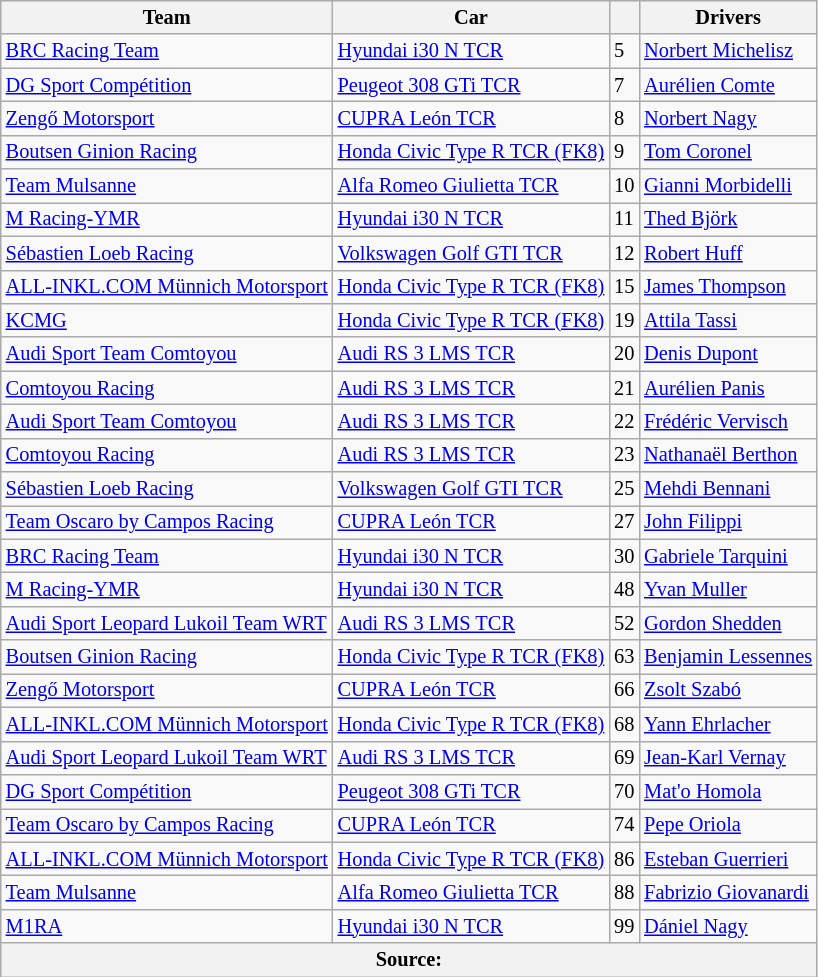<table class="wikitable" style="font-size: 85%;">
<tr>
<th>Team</th>
<th>Car</th>
<th></th>
<th>Drivers</th>
</tr>
<tr>
<td> <a href='#'>BRC Racing Team</a></td>
<td><a href='#'>Hyundai i30 N TCR</a></td>
<td>5</td>
<td> <a href='#'>Norbert Michelisz</a></td>
</tr>
<tr>
<td> <a href='#'>DG Sport Compétition</a></td>
<td><a href='#'>Peugeot 308 GTi TCR</a></td>
<td>7</td>
<td> <a href='#'>Aurélien Comte</a></td>
</tr>
<tr>
<td> <a href='#'>Zengő Motorsport</a></td>
<td><a href='#'>CUPRA León TCR</a></td>
<td>8</td>
<td> <a href='#'>Norbert Nagy</a></td>
</tr>
<tr>
<td> <a href='#'>Boutsen Ginion Racing</a></td>
<td><a href='#'>Honda Civic Type R TCR (FK8)</a></td>
<td>9</td>
<td> <a href='#'>Tom Coronel</a></td>
</tr>
<tr>
<td> <a href='#'>Team Mulsanne</a></td>
<td><a href='#'>Alfa Romeo Giulietta TCR</a></td>
<td>10</td>
<td> <a href='#'>Gianni Morbidelli</a></td>
</tr>
<tr>
<td> <a href='#'>M Racing-YMR</a></td>
<td><a href='#'>Hyundai i30 N TCR</a></td>
<td>11</td>
<td> <a href='#'>Thed Björk</a></td>
</tr>
<tr>
<td> <a href='#'>Sébastien Loeb Racing</a></td>
<td><a href='#'>Volkswagen Golf GTI TCR</a></td>
<td>12</td>
<td> <a href='#'>Robert Huff</a></td>
</tr>
<tr>
<td> <a href='#'>ALL-INKL.COM Münnich Motorsport</a></td>
<td><a href='#'>Honda Civic Type R TCR (FK8)</a></td>
<td>15</td>
<td> <a href='#'>James Thompson</a></td>
</tr>
<tr>
<td> <a href='#'>KCMG</a></td>
<td><a href='#'>Honda Civic Type R TCR (FK8)</a></td>
<td>19</td>
<td> <a href='#'>Attila Tassi</a></td>
</tr>
<tr>
<td> <a href='#'>Audi Sport Team Comtoyou</a></td>
<td><a href='#'>Audi RS 3 LMS TCR</a></td>
<td>20</td>
<td> <a href='#'>Denis Dupont</a></td>
</tr>
<tr>
<td> <a href='#'>Comtoyou Racing</a></td>
<td><a href='#'>Audi RS 3 LMS TCR</a></td>
<td>21</td>
<td> <a href='#'>Aurélien Panis</a></td>
</tr>
<tr>
<td> <a href='#'>Audi Sport Team Comtoyou</a></td>
<td><a href='#'>Audi RS 3 LMS TCR</a></td>
<td>22</td>
<td> <a href='#'>Frédéric Vervisch</a></td>
</tr>
<tr>
<td> <a href='#'>Comtoyou Racing</a></td>
<td><a href='#'>Audi RS 3 LMS TCR</a></td>
<td>23</td>
<td> <a href='#'>Nathanaël Berthon</a></td>
</tr>
<tr>
<td> <a href='#'>Sébastien Loeb Racing</a></td>
<td><a href='#'>Volkswagen Golf GTI TCR</a></td>
<td>25</td>
<td> <a href='#'>Mehdi Bennani</a></td>
</tr>
<tr>
<td> <a href='#'>Team Oscaro by Campos Racing</a></td>
<td><a href='#'>CUPRA León TCR</a></td>
<td>27</td>
<td> <a href='#'>John Filippi</a></td>
</tr>
<tr>
<td> <a href='#'>BRC Racing Team</a></td>
<td><a href='#'>Hyundai i30 N TCR</a></td>
<td>30</td>
<td> <a href='#'>Gabriele Tarquini</a></td>
</tr>
<tr>
<td> <a href='#'>M Racing-YMR</a></td>
<td><a href='#'>Hyundai i30 N TCR</a></td>
<td>48</td>
<td> <a href='#'>Yvan Muller</a></td>
</tr>
<tr>
<td> <a href='#'>Audi Sport Leopard Lukoil Team WRT</a></td>
<td><a href='#'>Audi RS 3 LMS TCR</a></td>
<td>52</td>
<td> <a href='#'>Gordon Shedden</a></td>
</tr>
<tr>
<td> <a href='#'>Boutsen Ginion Racing</a></td>
<td><a href='#'>Honda Civic Type R TCR (FK8)</a></td>
<td>63</td>
<td> <a href='#'>Benjamin Lessennes</a></td>
</tr>
<tr>
<td> <a href='#'>Zengő Motorsport</a></td>
<td><a href='#'>CUPRA León TCR</a></td>
<td>66</td>
<td> <a href='#'>Zsolt Szabó</a></td>
</tr>
<tr>
<td> <a href='#'>ALL-INKL.COM Münnich Motorsport</a></td>
<td><a href='#'>Honda Civic Type R TCR (FK8)</a></td>
<td>68</td>
<td> <a href='#'>Yann Ehrlacher</a></td>
</tr>
<tr>
<td> <a href='#'>Audi Sport Leopard Lukoil Team WRT</a></td>
<td><a href='#'>Audi RS 3 LMS TCR</a></td>
<td>69</td>
<td> <a href='#'>Jean-Karl Vernay</a></td>
</tr>
<tr>
<td> <a href='#'>DG Sport Compétition</a></td>
<td><a href='#'>Peugeot 308 GTi TCR</a></td>
<td>70</td>
<td> <a href='#'>Mat'o Homola</a></td>
</tr>
<tr>
<td> <a href='#'>Team Oscaro by Campos Racing</a></td>
<td><a href='#'>CUPRA León TCR</a></td>
<td>74</td>
<td> <a href='#'>Pepe Oriola</a></td>
</tr>
<tr>
<td> <a href='#'>ALL-INKL.COM Münnich Motorsport</a></td>
<td><a href='#'>Honda Civic Type R TCR (FK8)</a></td>
<td>86</td>
<td> <a href='#'>Esteban Guerrieri</a></td>
</tr>
<tr>
<td> <a href='#'>Team Mulsanne</a></td>
<td><a href='#'>Alfa Romeo Giulietta TCR</a></td>
<td>88</td>
<td> <a href='#'>Fabrizio Giovanardi</a></td>
</tr>
<tr>
<td> <a href='#'>M1RA</a></td>
<td><a href='#'>Hyundai i30 N TCR</a></td>
<td>99</td>
<td> <a href='#'>Dániel Nagy</a></td>
</tr>
<tr>
<th colspan=4>Source:</th>
</tr>
</table>
